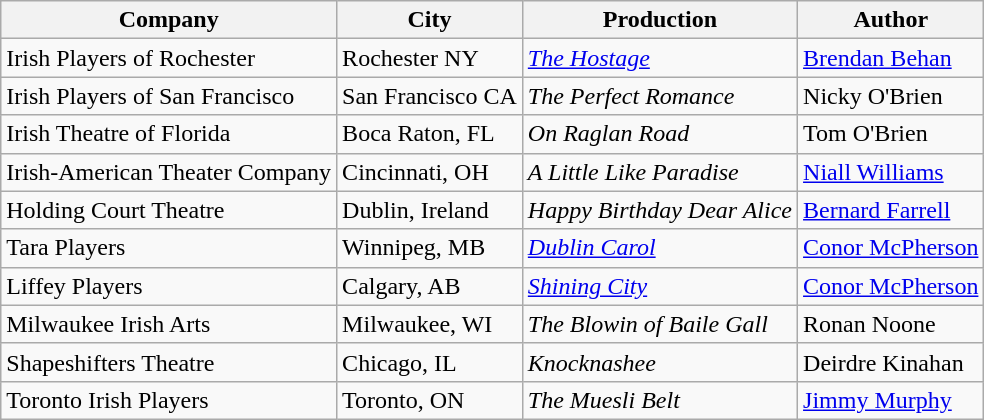<table class="wikitable">
<tr>
<th>Company</th>
<th>City</th>
<th>Production</th>
<th>Author</th>
</tr>
<tr>
<td>Irish Players of Rochester</td>
<td>Rochester NY</td>
<td><em><a href='#'>The Hostage</a></em></td>
<td><a href='#'>Brendan Behan</a></td>
</tr>
<tr>
<td>Irish Players of San Francisco</td>
<td>San Francisco CA</td>
<td><em>The Perfect Romance</em></td>
<td>Nicky O'Brien</td>
</tr>
<tr>
<td>Irish Theatre of Florida</td>
<td>Boca Raton, FL</td>
<td><em>On Raglan Road</em></td>
<td>Tom O'Brien</td>
</tr>
<tr>
<td>Irish-American Theater Company</td>
<td>Cincinnati, OH</td>
<td><em>A Little Like Paradise</em></td>
<td><a href='#'>Niall Williams</a></td>
</tr>
<tr>
<td>Holding Court Theatre</td>
<td>Dublin, Ireland</td>
<td><em>Happy Birthday Dear Alice</em></td>
<td><a href='#'>Bernard Farrell</a></td>
</tr>
<tr>
<td>Tara Players</td>
<td>Winnipeg, MB</td>
<td><em><a href='#'>Dublin Carol</a></em></td>
<td><a href='#'>Conor McPherson</a></td>
</tr>
<tr>
<td>Liffey Players</td>
<td>Calgary, AB</td>
<td><em><a href='#'>Shining City</a></em></td>
<td><a href='#'>Conor McPherson</a></td>
</tr>
<tr>
<td>Milwaukee Irish Arts</td>
<td>Milwaukee, WI</td>
<td><em>The Blowin of Baile Gall</em></td>
<td>Ronan Noone</td>
</tr>
<tr>
<td>Shapeshifters Theatre</td>
<td>Chicago, IL</td>
<td><em>Knocknashee</em></td>
<td>Deirdre Kinahan</td>
</tr>
<tr>
<td>Toronto Irish Players</td>
<td>Toronto, ON</td>
<td><em>The Muesli Belt</em></td>
<td><a href='#'>Jimmy Murphy</a></td>
</tr>
</table>
